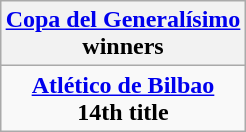<table class="wikitable" style="text-align: center; margin: 0 auto;">
<tr>
<th><a href='#'>Copa del Generalísimo</a><br>winners</th>
</tr>
<tr>
<td><strong><a href='#'>Atlético de Bilbao</a></strong><br><strong>14th title</strong></td>
</tr>
</table>
